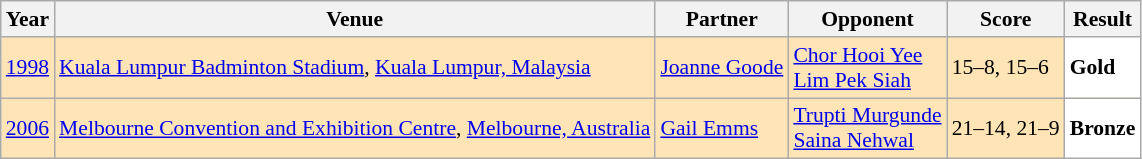<table class="sortable wikitable" style="font-size: 90%;">
<tr>
<th>Year</th>
<th>Venue</th>
<th>Partner</th>
<th>Opponent</th>
<th>Score</th>
<th>Result</th>
</tr>
<tr style="background:#FFE4B5">
<td align="center"><a href='#'>1998</a></td>
<td align="left"><a href='#'>Kuala Lumpur Badminton Stadium</a>, <a href='#'>Kuala Lumpur, Malaysia</a></td>
<td align="left"> <a href='#'>Joanne Goode</a></td>
<td align="left"> <a href='#'>Chor Hooi Yee</a> <br>  <a href='#'>Lim Pek Siah</a></td>
<td align="left">15–8, 15–6</td>
<td style="text-align:left; background:white"> <strong>Gold</strong></td>
</tr>
<tr style="background:#FFE4B5">
<td align="center"><a href='#'>2006</a></td>
<td align="left"><a href='#'>Melbourne Convention and Exhibition Centre</a>, <a href='#'>Melbourne, Australia</a></td>
<td align="left"> <a href='#'>Gail Emms</a></td>
<td align="left"> <a href='#'>Trupti Murgunde</a> <br>  <a href='#'>Saina Nehwal</a></td>
<td align="left">21–14, 21–9</td>
<td style="text-align:left; background:white"> <strong>Bronze</strong></td>
</tr>
</table>
